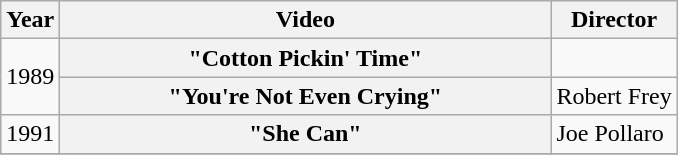<table class="wikitable plainrowheaders">
<tr>
<th>Year</th>
<th style="width:20em;">Video</th>
<th>Director</th>
</tr>
<tr>
<td rowspan="2">1989</td>
<th scope="row">"Cotton Pickin' Time"</th>
<td></td>
</tr>
<tr>
<th scope="row">"You're Not Even Crying"</th>
<td>Robert Frey</td>
</tr>
<tr>
<td>1991</td>
<th scope="row">"She Can"</th>
<td>Joe Pollaro</td>
</tr>
<tr>
</tr>
</table>
